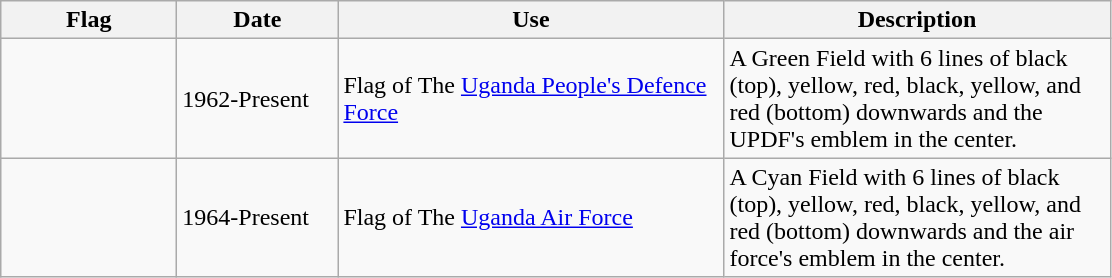<table class="wikitable">
<tr>
<th style="width:110px;">Flag</th>
<th style="width:100px;">Date</th>
<th style="width:250px;">Use</th>
<th style="width:250px;">Description</th>
</tr>
<tr>
<td></td>
<td>1962-Present</td>
<td>Flag of The <a href='#'>Uganda People's Defence Force</a></td>
<td>A Green Field with 6 lines of black (top), yellow, red, black, yellow, and red (bottom) downwards and the UPDF's emblem in the center.</td>
</tr>
<tr>
<td></td>
<td>1964-Present</td>
<td>Flag of The <a href='#'>Uganda Air Force</a></td>
<td>A Cyan Field with 6 lines of black (top), yellow, red, black, yellow, and red (bottom) downwards and the air force's emblem in the center.</td>
</tr>
</table>
